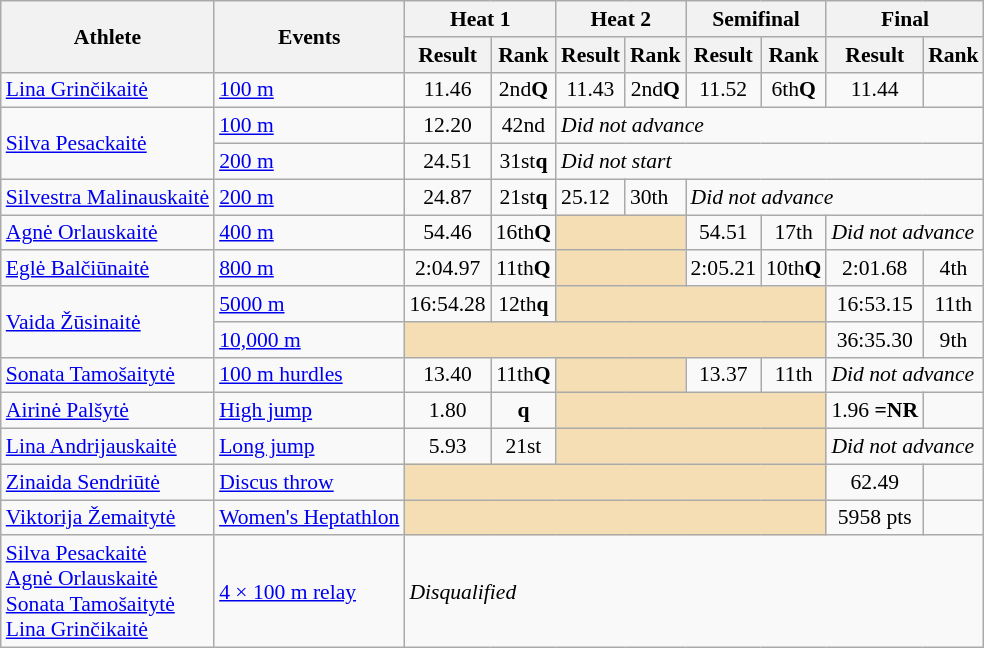<table class=wikitable style="font-size:90%">
<tr>
<th rowspan="2">Athlete</th>
<th rowspan="2">Events</th>
<th colspan="2">Heat 1</th>
<th colspan="2">Heat 2</th>
<th colspan="2">Semifinal</th>
<th colspan="2">Final</th>
</tr>
<tr>
<th>Result</th>
<th>Rank</th>
<th>Result</th>
<th>Rank</th>
<th>Result</th>
<th>Rank</th>
<th>Result</th>
<th>Rank</th>
</tr>
<tr>
<td><a href='#'>Lina Grinčikaitė</a></td>
<td><a href='#'>100 m</a></td>
<td align=center>11.46</td>
<td align=center>2nd<strong>Q</strong></td>
<td align=center>11.43</td>
<td align=center>2nd<strong>Q</strong></td>
<td align=center>11.52</td>
<td align=center>6th<strong>Q</strong></td>
<td align=center>11.44</td>
<td align=center></td>
</tr>
<tr>
<td rowspan="2"><a href='#'>Silva Pesackaitė</a></td>
<td><a href='#'>100 m</a></td>
<td align=center>12.20</td>
<td align=center>42nd</td>
<td colspan="6"><em>Did not advance</em></td>
</tr>
<tr>
<td><a href='#'>200 m</a></td>
<td align=center>24.51</td>
<td align=center>31st<strong>q</strong></td>
<td colspan="6"><em>Did not start</em></td>
</tr>
<tr>
<td><a href='#'>Silvestra Malinauskaitė</a></td>
<td><a href='#'>200 m</a></td>
<td align=center>24.87</td>
<td align=center>21st<strong>q</strong></td>
<td>25.12</td>
<td>30th</td>
<td colspan="4"><em>Did not advance</em></td>
</tr>
<tr>
<td><a href='#'>Agnė Orlauskaitė</a></td>
<td><a href='#'>400 m</a></td>
<td align=center>54.46</td>
<td align=center>16th<strong>Q</strong></td>
<td colspan=2 bgcolor=wheat></td>
<td align=center>54.51</td>
<td align=center>17th</td>
<td colspan="2"><em>Did not advance</em></td>
</tr>
<tr>
<td><a href='#'>Eglė Balčiūnaitė</a></td>
<td><a href='#'>800 m</a></td>
<td align=center>2:04.97</td>
<td align=center>11th<strong>Q</strong></td>
<td colspan=2 bgcolor=wheat></td>
<td align=center>2:05.21</td>
<td align=center>10th<strong>Q</strong></td>
<td align=center>2:01.68</td>
<td align=center>4th</td>
</tr>
<tr>
<td rowspan="2"><a href='#'>Vaida Žūsinaitė</a></td>
<td><a href='#'>5000 m</a></td>
<td align=center>16:54.28</td>
<td align=center>12th<strong>q</strong></td>
<td colspan=4 bgcolor=wheat></td>
<td align=center>16:53.15</td>
<td align=center>11th</td>
</tr>
<tr>
<td><a href='#'>10,000 m</a></td>
<td colspan=6 bgcolor=wheat></td>
<td align=center>36:35.30</td>
<td align=center>9th</td>
</tr>
<tr>
<td><a href='#'>Sonata Tamošaitytė</a></td>
<td><a href='#'>100 m hurdles</a></td>
<td align=center>13.40</td>
<td align=center>11th<strong>Q</strong></td>
<td colspan=2 bgcolor=wheat></td>
<td align=center>13.37</td>
<td align=center>11th</td>
<td colspan="2"><em>Did not advance</em></td>
</tr>
<tr>
<td><a href='#'>Airinė Palšytė</a></td>
<td><a href='#'>High jump</a></td>
<td align=center>1.80</td>
<td align=center><strong>q</strong></td>
<td colspan=4 bgcolor=wheat></td>
<td align=center>1.96 <strong>=NR</strong></td>
<td align=center></td>
</tr>
<tr>
<td><a href='#'>Lina Andrijauskaitė</a></td>
<td><a href='#'>Long jump</a></td>
<td align=center>5.93</td>
<td align=center>21st</td>
<td colspan=4 bgcolor=wheat></td>
<td colspan="6"><em>Did not advance</em></td>
</tr>
<tr>
<td><a href='#'>Zinaida Sendriūtė</a></td>
<td><a href='#'>Discus throw</a></td>
<td colspan=6 bgcolor=wheat></td>
<td align=center>62.49</td>
<td align=center></td>
</tr>
<tr>
<td><a href='#'>Viktorija Žemaitytė</a></td>
<td><a href='#'>Women's Heptathlon</a></td>
<td colspan=6 bgcolor=wheat></td>
<td align=center>5958 pts</td>
<td align=center></td>
</tr>
<tr>
<td><a href='#'>Silva Pesackaitė</a> <br> <a href='#'>Agnė Orlauskaitė</a> <br> <a href='#'>Sonata Tamošaitytė</a> <br> <a href='#'>Lina Grinčikaitė</a></td>
<td><a href='#'>4 × 100 m relay</a></td>
<td colspan="8"><em>Disqualified</em></td>
</tr>
</table>
